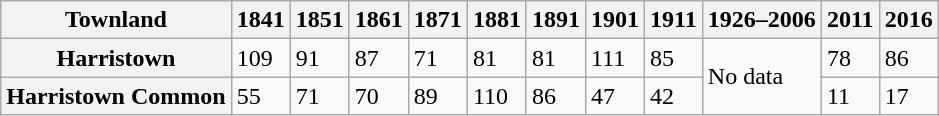<table class="wikitable">
<tr>
<th>Townland</th>
<th>1841</th>
<th>1851</th>
<th>1861</th>
<th>1871</th>
<th>1881</th>
<th>1891</th>
<th>1901</th>
<th>1911</th>
<th>1926–2006</th>
<th>2011</th>
<th>2016</th>
</tr>
<tr>
<th>Harristown</th>
<td>109</td>
<td>91</td>
<td>87</td>
<td>71</td>
<td>81</td>
<td>81</td>
<td>111</td>
<td>85</td>
<td rowspan=2>No data</td>
<td>78</td>
<td>86</td>
</tr>
<tr>
<th>Harristown Common</th>
<td>55</td>
<td>71</td>
<td>70</td>
<td>89</td>
<td>110</td>
<td>86</td>
<td>47</td>
<td>42</td>
<td>11</td>
<td>17</td>
</tr>
</table>
